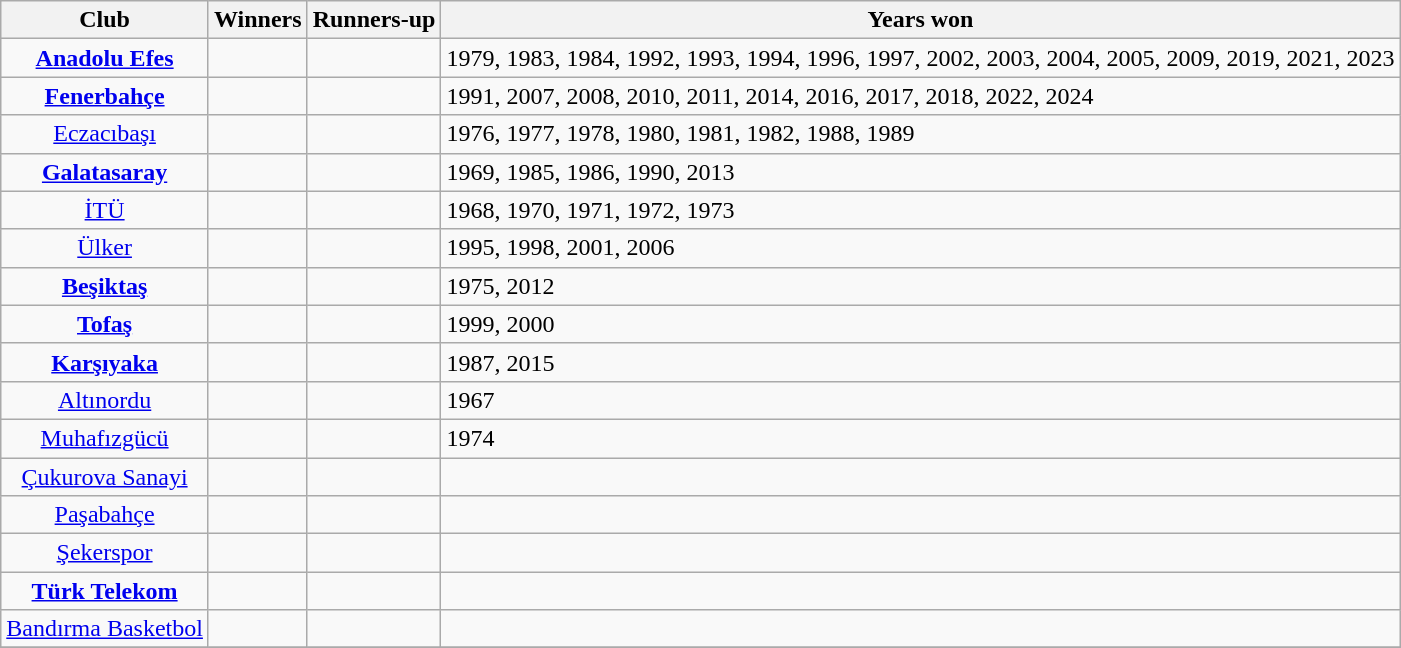<table class="wikitable sortable">
<tr>
<th>Club</th>
<th>Winners</th>
<th>Runners-up</th>
<th>Years won</th>
</tr>
<tr>
<td align=center><strong><a href='#'>Anadolu Efes</a></strong></td>
<td></td>
<td></td>
<td>1979, 1983, 1984, 1992, 1993, 1994, 1996, 1997, 2002, 2003, 2004, 2005, 2009, 2019, 2021, 2023</td>
</tr>
<tr>
<td align=center><strong><a href='#'>Fenerbahçe</a></strong></td>
<td></td>
<td></td>
<td>1991, 2007, 2008, 2010, 2011, 2014, 2016, 2017, 2018, 2022, 2024</td>
</tr>
<tr>
<td align=center><a href='#'>Eczacıbaşı</a></td>
<td></td>
<td></td>
<td>1976, 1977, 1978, 1980, 1981, 1982, 1988, 1989</td>
</tr>
<tr>
<td align=center><strong><a href='#'>Galatasaray</a></strong></td>
<td></td>
<td></td>
<td>1969, 1985, 1986, 1990, 2013</td>
</tr>
<tr>
<td align=center><a href='#'>İTÜ</a></td>
<td></td>
<td></td>
<td>1968, 1970, 1971, 1972, 1973</td>
</tr>
<tr>
<td align=center><a href='#'>Ülker</a></td>
<td></td>
<td></td>
<td>1995, 1998, 2001, 2006</td>
</tr>
<tr>
<td align=center><strong><a href='#'>Beşiktaş</a></strong></td>
<td></td>
<td></td>
<td>1975, 2012</td>
</tr>
<tr>
<td align=center><strong><a href='#'>Tofaş</a></strong></td>
<td></td>
<td></td>
<td>1999, 2000</td>
</tr>
<tr>
<td align=center><strong><a href='#'>Karşıyaka</a></strong></td>
<td></td>
<td></td>
<td>1987, 2015</td>
</tr>
<tr>
<td align=center><a href='#'>Altınordu</a></td>
<td></td>
<td></td>
<td>1967</td>
</tr>
<tr>
<td align=center><a href='#'>Muhafızgücü</a></td>
<td></td>
<td></td>
<td>1974</td>
</tr>
<tr>
<td align=center><a href='#'>Çukurova Sanayi</a></td>
<td></td>
<td></td>
<td></td>
</tr>
<tr>
<td align=center><a href='#'>Paşabahçe</a></td>
<td></td>
<td></td>
<td></td>
</tr>
<tr>
<td align=center><a href='#'>Şekerspor</a></td>
<td></td>
<td></td>
<td></td>
</tr>
<tr>
<td align=center><strong><a href='#'>Türk Telekom</a></strong></td>
<td></td>
<td></td>
<td></td>
</tr>
<tr>
<td align=center><a href='#'>Bandırma Basketbol</a></td>
<td></td>
<td></td>
<td></td>
</tr>
<tr>
</tr>
</table>
